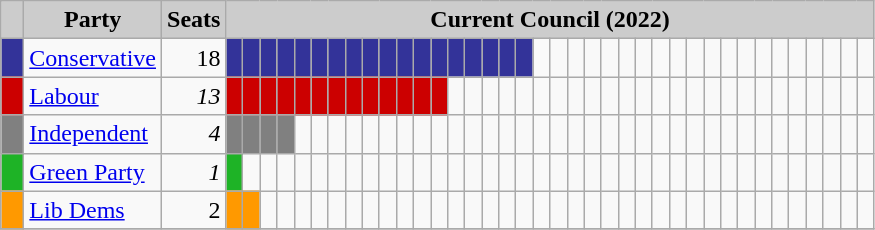<table class="wikitable">
<tr>
<th style="background:#ccc">  </th>
<th style="background:#ccc">Party</th>
<th style="background:#ccc">Seats</th>
<th style="background:#ccc" colspan="38">Current Council (2022)</th>
</tr>
<tr>
<td style="background:#339"> </td>
<td><a href='#'>Conservative</a></td>
<td style="text-align: right">18</td>
<td style="background:#339"> </td>
<td style="background:#339"> </td>
<td style="background:#339"> </td>
<td style="background:#339"> </td>
<td style="background:#339"> </td>
<td style="background:#339"> </td>
<td style="background:#339"> </td>
<td style="background:#339"> </td>
<td style="background:#339"> </td>
<td style="background:#339"> </td>
<td style="background:#339"> </td>
<td style="background:#339"> </td>
<td style="background:#339"> </td>
<td style="background:#339"> </td>
<td style="background:#339"> </td>
<td style="background:#339"> </td>
<td style="background:#339"> </td>
<td style="background:#339"> </td>
<td> </td>
<td> </td>
<td> </td>
<td> </td>
<td> </td>
<td> </td>
<td> </td>
<td> </td>
<td> </td>
<td> </td>
<td> </td>
<td> </td>
<td> </td>
<td> </td>
<td> </td>
<td> </td>
<td> </td>
<td> </td>
<td> </td>
<td> </td>
</tr>
<tr>
<td style="background:#c00"> </td>
<td><a href='#'>Labour</a></td>
<td style="text-align: right"><em>13</em></td>
<td style="background:#c00"> </td>
<td style="background:#c00"> </td>
<td style="background:#c00"> </td>
<td style="background:#c00"> </td>
<td style="background:#c00"> </td>
<td style="background:#c00"> </td>
<td style="background:#c00"> </td>
<td style="background:#c00"> </td>
<td style="background:#c00"> </td>
<td style="background:#c00"> </td>
<td style="background:#c00"> </td>
<td style="background:#c00"> </td>
<td style="background:#c00"> </td>
<td> </td>
<td> </td>
<td> </td>
<td> </td>
<td> </td>
<td> </td>
<td> </td>
<td> </td>
<td> </td>
<td> </td>
<td> </td>
<td> </td>
<td> </td>
<td> </td>
<td> </td>
<td> </td>
<td> </td>
<td> </td>
<td> </td>
<td> </td>
<td> </td>
<td> </td>
<td> </td>
<td> </td>
<td> </td>
</tr>
<tr>
<td style="background:gray"> </td>
<td><a href='#'>Independent</a></td>
<td style="text-align: right"><em>4</em></td>
<td style="background:gray"> </td>
<td style="background:gray"> </td>
<td style="background:gray"> </td>
<td style="background:gray"> </td>
<td> </td>
<td> </td>
<td> </td>
<td> </td>
<td> </td>
<td> </td>
<td> </td>
<td> </td>
<td> </td>
<td> </td>
<td> </td>
<td> </td>
<td> </td>
<td> </td>
<td> </td>
<td> </td>
<td> </td>
<td> </td>
<td> </td>
<td> </td>
<td> </td>
<td> </td>
<td> </td>
<td> </td>
<td> </td>
<td> </td>
<td> </td>
<td> </td>
<td> </td>
<td> </td>
<td> </td>
<td> </td>
<td> </td>
<td> </td>
</tr>
<tr>
<td style="background:#1eb326"> </td>
<td><a href='#'>Green Party</a></td>
<td style="text-align: right"><em>1</em></td>
<td style="background:#1eb326"> </td>
<td> </td>
<td> </td>
<td> </td>
<td> </td>
<td> </td>
<td> </td>
<td> </td>
<td> </td>
<td> </td>
<td> </td>
<td> </td>
<td> </td>
<td> </td>
<td> </td>
<td> </td>
<td> </td>
<td> </td>
<td> </td>
<td> </td>
<td> </td>
<td> </td>
<td> </td>
<td> </td>
<td> </td>
<td> </td>
<td> </td>
<td> </td>
<td> </td>
<td> </td>
<td> </td>
<td> </td>
<td> </td>
<td> </td>
<td> </td>
<td> </td>
<td> </td>
<td> </td>
</tr>
<tr>
<td style="background:#f90"> </td>
<td><a href='#'>Lib Dems</a></td>
<td style="text-align: right">2</td>
<td style="background:#f90"> </td>
<td style="background:#f90"> </td>
<td> </td>
<td> </td>
<td> </td>
<td> </td>
<td> </td>
<td> </td>
<td> </td>
<td> </td>
<td> </td>
<td> </td>
<td> </td>
<td> </td>
<td> </td>
<td> </td>
<td> </td>
<td> </td>
<td> </td>
<td> </td>
<td> </td>
<td> </td>
<td> </td>
<td> </td>
<td> </td>
<td> </td>
<td> </td>
<td> </td>
<td> </td>
<td> </td>
<td> </td>
<td> </td>
<td> </td>
<td> </td>
<td> </td>
<td> </td>
<td> </td>
<td> </td>
</tr>
<tr>
</tr>
</table>
